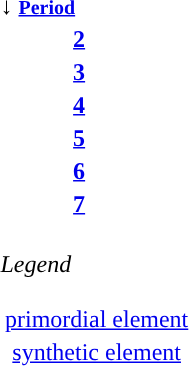<table class="floatright">
<tr>
<th colspan=2 style="text-align:left;">↓ <small><a href='#'>Period</a></small></th>
</tr>
<tr>
<th><a href='#'>2</a></th>
<td></td>
</tr>
<tr>
<th><a href='#'>3</a></th>
<td></td>
</tr>
<tr>
<th><a href='#'>4</a></th>
<td></td>
</tr>
<tr>
<th><a href='#'>5</a></th>
<td></td>
</tr>
<tr>
<th><a href='#'>6</a></th>
<td></td>
</tr>
<tr>
<th><a href='#'>7</a></th>
<td></td>
</tr>
<tr>
<td colspan="2"><br><em>Legend</em><table style="text-align:center; border:0; margin:1em auto;">
<tr>
<td style="border:"><a href='#'>primordial element</a></td>
</tr>
<tr>
<td style="border:"><a href='#'>synthetic element</a></td>
</tr>
</table>
</td>
</tr>
</table>
